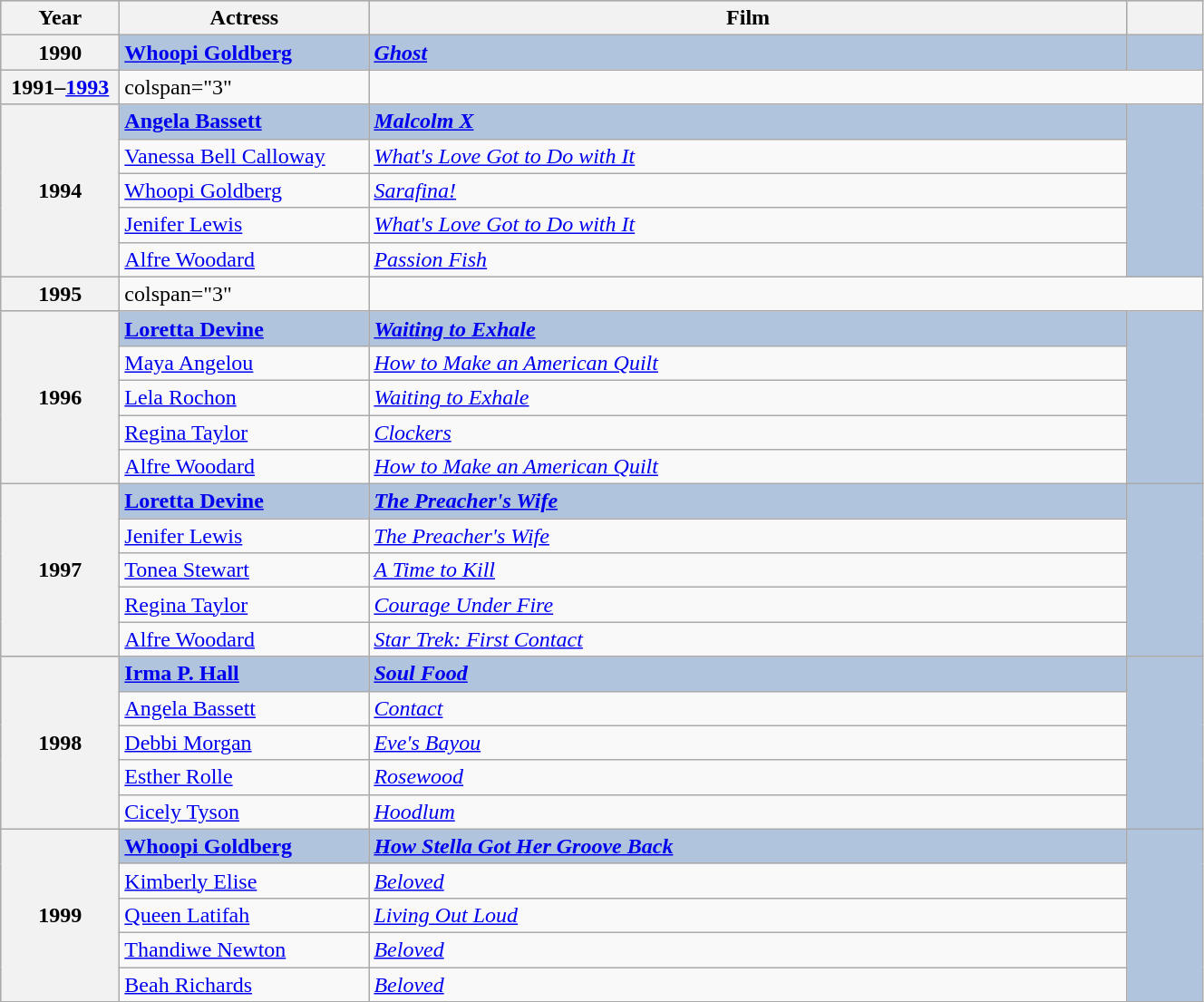<table class="wikitable" style="width:70%;">
<tr style="background:#bebebe;">
<th scope="col" style="width:5em;">Year</th>
<th scope="col" style="width:11em;">Actress</th>
<th scope="col">Film</th>
<th scope="col" style="width:3em;"></th>
</tr>
<tr style="background:#B0C4DE; font-weight:bold;">
<th scope="row">1990</th>
<td><a href='#'>Whoopi Goldberg</a></td>
<td><em><a href='#'>Ghost</a></em></td>
<td style="text-align:center;"></td>
</tr>
<tr>
<th scope="row">1991–<a href='#'>1993</a></th>
<td>colspan="3" </td>
</tr>
<tr style="background:#B0C4DE; font-weight:bold;">
<th scope="row" rowspan="5">1994</th>
<td><a href='#'>Angela Bassett</a></td>
<td><em><a href='#'>Malcolm X</a></em></td>
<td rowspan="5" style="text-align:center;"></td>
</tr>
<tr>
<td><a href='#'>Vanessa Bell Calloway</a></td>
<td><em><a href='#'>What's Love Got to Do with It</a></em></td>
</tr>
<tr>
<td><a href='#'>Whoopi Goldberg</a></td>
<td><em><a href='#'>Sarafina!</a></em></td>
</tr>
<tr>
<td><a href='#'>Jenifer Lewis</a></td>
<td><em><a href='#'>What's Love Got to Do with It</a></em></td>
</tr>
<tr>
<td><a href='#'>Alfre Woodard</a></td>
<td><em><a href='#'>Passion Fish</a></em></td>
</tr>
<tr>
<th scope="row">1995</th>
<td>colspan="3" </td>
</tr>
<tr style="background:#B0C4DE; font-weight:bold;">
<th scope="row" rowspan="5">1996</th>
<td><a href='#'>Loretta Devine</a></td>
<td><em><a href='#'>Waiting to Exhale</a></em></td>
<td rowspan="5" style="text-align:center;"></td>
</tr>
<tr>
<td><a href='#'>Maya Angelou</a></td>
<td><em><a href='#'>How to Make an American Quilt</a></em></td>
</tr>
<tr>
<td><a href='#'>Lela Rochon</a></td>
<td><em><a href='#'>Waiting to Exhale</a></em></td>
</tr>
<tr>
<td><a href='#'>Regina Taylor</a></td>
<td><em><a href='#'>Clockers</a></em></td>
</tr>
<tr>
<td><a href='#'>Alfre Woodard</a></td>
<td><em><a href='#'>How to Make an American Quilt</a></em></td>
</tr>
<tr style="background:#B0C4DE; font-weight:bold;">
<th scope="row" rowspan="5">1997</th>
<td><a href='#'>Loretta Devine</a></td>
<td><em><a href='#'>The Preacher's Wife</a></em></td>
<td rowspan="5" style="text-align:center;"></td>
</tr>
<tr>
<td><a href='#'>Jenifer Lewis</a></td>
<td><em><a href='#'>The Preacher's Wife</a></em></td>
</tr>
<tr>
<td><a href='#'>Tonea Stewart</a></td>
<td><em><a href='#'>A Time to Kill</a></em></td>
</tr>
<tr>
<td><a href='#'>Regina Taylor</a></td>
<td><em><a href='#'>Courage Under Fire</a></em></td>
</tr>
<tr>
<td><a href='#'>Alfre Woodard</a></td>
<td><em><a href='#'>Star Trek: First Contact</a></em></td>
</tr>
<tr style="background:#B0C4DE; font-weight:bold;">
<th scope="row" rowspan="5">1998</th>
<td><a href='#'>Irma P. Hall</a></td>
<td><em><a href='#'>Soul Food</a></em></td>
<td rowspan="5" style="text-align:center;"></td>
</tr>
<tr>
<td><a href='#'>Angela Bassett</a></td>
<td><em><a href='#'>Contact</a></em></td>
</tr>
<tr>
<td><a href='#'>Debbi Morgan</a></td>
<td><em><a href='#'>Eve's Bayou</a></em></td>
</tr>
<tr>
<td><a href='#'>Esther Rolle</a></td>
<td><em><a href='#'>Rosewood</a></em></td>
</tr>
<tr>
<td><a href='#'>Cicely Tyson</a></td>
<td><em><a href='#'>Hoodlum</a></em></td>
</tr>
<tr style="background:#B0C4DE; font-weight:bold;">
<th scope="row" rowspan="5">1999</th>
<td><a href='#'>Whoopi Goldberg</a></td>
<td><em><a href='#'>How Stella Got Her Groove Back</a></em></td>
<td rowspan="5" style="text-align:center;"></td>
</tr>
<tr>
<td><a href='#'>Kimberly Elise</a></td>
<td><em><a href='#'>Beloved</a></em></td>
</tr>
<tr>
<td><a href='#'>Queen Latifah</a></td>
<td><em><a href='#'>Living Out Loud</a></em></td>
</tr>
<tr>
<td><a href='#'>Thandiwe Newton</a></td>
<td><em><a href='#'>Beloved</a></em></td>
</tr>
<tr>
<td><a href='#'>Beah Richards</a></td>
<td><em><a href='#'>Beloved</a></em></td>
</tr>
</table>
